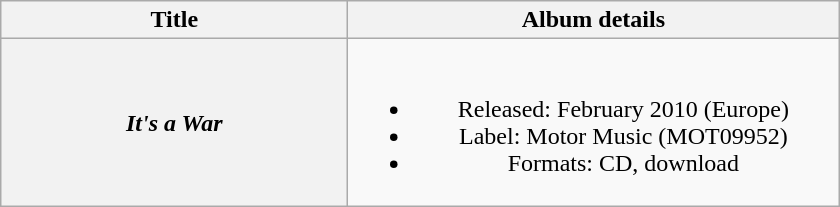<table class="wikitable plainrowheaders" style="text-align:center;">
<tr>
<th scope="col" style="width:14em;">Title</th>
<th scope="col" style="width:20em;">Album details</th>
</tr>
<tr>
<th scope="row"><em>It's a War</em></th>
<td><br><ul><li>Released: February 2010 (Europe)</li><li>Label: Motor Music (MOT09952)</li><li>Formats: CD, download</li></ul></td>
</tr>
</table>
